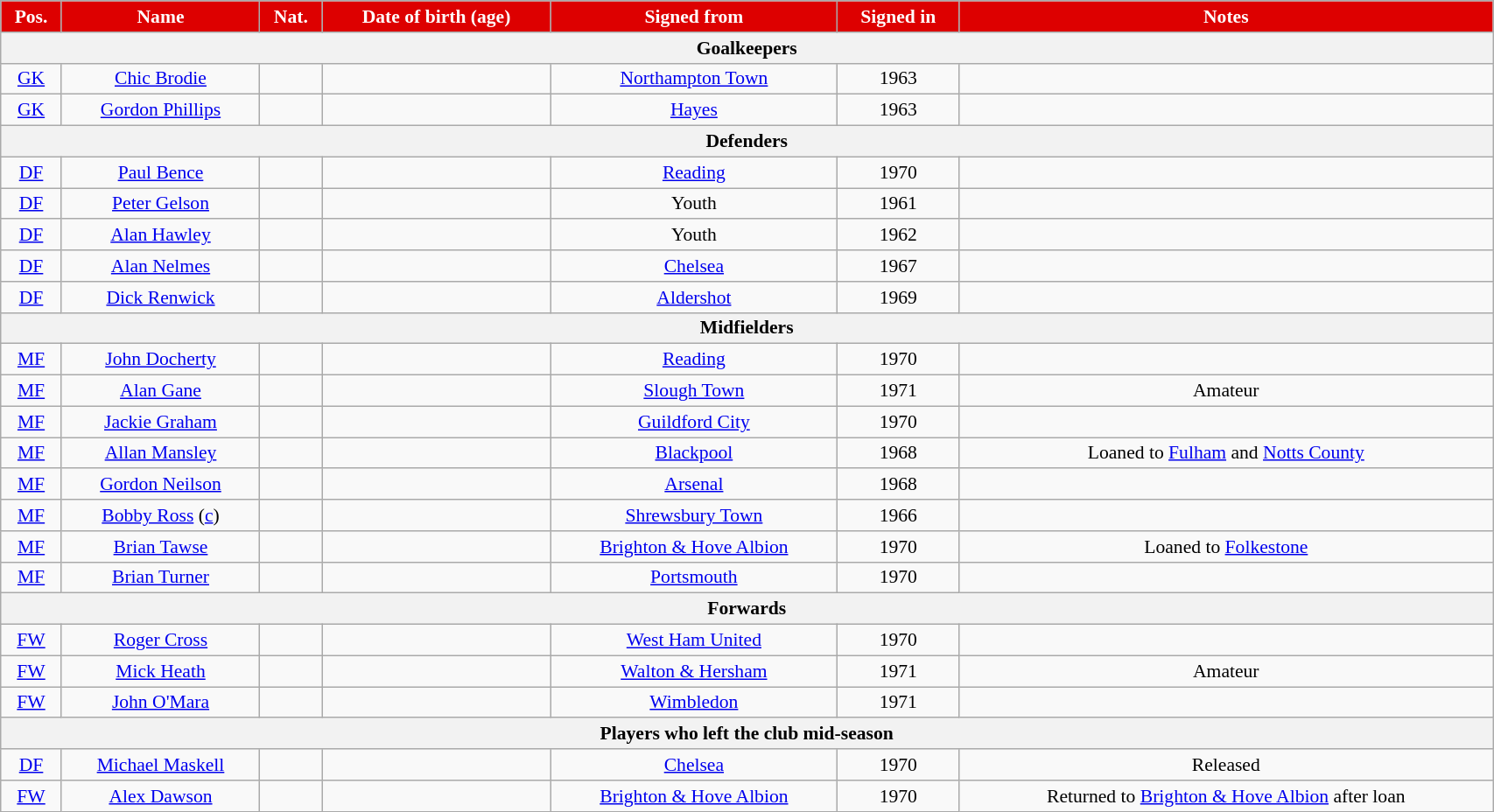<table class="wikitable" style="text-align:center; font-size:90%; width:90%;">
<tr>
<th style="background:#d00; color:white; text-align:center;">Pos.</th>
<th style="background:#d00; color:white; text-align:center;">Name</th>
<th style="background:#d00; color:white; text-align:center;">Nat.</th>
<th style="background:#d00; color:white; text-align:center;">Date of birth (age)</th>
<th style="background:#d00; color:white; text-align:center;">Signed from</th>
<th style="background:#d00; color:white; text-align:center;">Signed in</th>
<th style="background:#d00; color:white; text-align:center;">Notes</th>
</tr>
<tr>
<th colspan="7">Goalkeepers</th>
</tr>
<tr>
<td><a href='#'>GK</a></td>
<td><a href='#'>Chic Brodie</a></td>
<td></td>
<td></td>
<td><a href='#'>Northampton Town</a></td>
<td>1963</td>
<td></td>
</tr>
<tr>
<td><a href='#'>GK</a></td>
<td><a href='#'>Gordon Phillips</a></td>
<td></td>
<td></td>
<td><a href='#'>Hayes</a></td>
<td>1963</td>
<td></td>
</tr>
<tr>
<th colspan="7">Defenders</th>
</tr>
<tr>
<td><a href='#'>DF</a></td>
<td><a href='#'>Paul Bence</a></td>
<td></td>
<td></td>
<td><a href='#'>Reading</a></td>
<td>1970</td>
<td></td>
</tr>
<tr>
<td><a href='#'>DF</a></td>
<td><a href='#'>Peter Gelson</a></td>
<td></td>
<td></td>
<td>Youth</td>
<td>1961</td>
<td></td>
</tr>
<tr>
<td><a href='#'>DF</a></td>
<td><a href='#'>Alan Hawley</a></td>
<td></td>
<td></td>
<td>Youth</td>
<td>1962</td>
<td></td>
</tr>
<tr>
<td><a href='#'>DF</a></td>
<td><a href='#'>Alan Nelmes</a></td>
<td></td>
<td></td>
<td><a href='#'>Chelsea</a></td>
<td>1967</td>
<td></td>
</tr>
<tr>
<td><a href='#'>DF</a></td>
<td><a href='#'>Dick Renwick</a></td>
<td></td>
<td></td>
<td><a href='#'>Aldershot</a></td>
<td>1969</td>
<td></td>
</tr>
<tr>
<th colspan="7">Midfielders</th>
</tr>
<tr>
<td><a href='#'>MF</a></td>
<td><a href='#'>John Docherty</a></td>
<td></td>
<td></td>
<td><a href='#'>Reading</a></td>
<td>1970</td>
<td></td>
</tr>
<tr>
<td><a href='#'>MF</a></td>
<td><a href='#'>Alan Gane</a></td>
<td></td>
<td></td>
<td><a href='#'>Slough Town</a></td>
<td>1971</td>
<td>Amateur</td>
</tr>
<tr>
<td><a href='#'>MF</a></td>
<td><a href='#'>Jackie Graham</a></td>
<td></td>
<td></td>
<td><a href='#'>Guildford City</a></td>
<td>1970</td>
<td></td>
</tr>
<tr>
<td><a href='#'>MF</a></td>
<td><a href='#'>Allan Mansley</a></td>
<td></td>
<td></td>
<td><a href='#'>Blackpool</a></td>
<td>1968</td>
<td>Loaned to <a href='#'>Fulham</a> and <a href='#'>Notts County</a></td>
</tr>
<tr>
<td><a href='#'>MF</a></td>
<td><a href='#'>Gordon Neilson</a></td>
<td></td>
<td></td>
<td><a href='#'>Arsenal</a></td>
<td>1968</td>
<td></td>
</tr>
<tr>
<td><a href='#'>MF</a></td>
<td><a href='#'>Bobby Ross</a> (<a href='#'>c</a>)</td>
<td></td>
<td></td>
<td><a href='#'>Shrewsbury Town</a></td>
<td>1966</td>
<td></td>
</tr>
<tr>
<td><a href='#'>MF</a></td>
<td><a href='#'>Brian Tawse</a></td>
<td></td>
<td></td>
<td><a href='#'>Brighton & Hove Albion</a></td>
<td>1970</td>
<td>Loaned to <a href='#'>Folkestone</a></td>
</tr>
<tr>
<td><a href='#'>MF</a></td>
<td><a href='#'>Brian Turner</a></td>
<td></td>
<td></td>
<td><a href='#'>Portsmouth</a></td>
<td>1970</td>
<td></td>
</tr>
<tr>
<th colspan="7">Forwards</th>
</tr>
<tr>
<td><a href='#'>FW</a></td>
<td><a href='#'>Roger Cross</a></td>
<td></td>
<td></td>
<td><a href='#'>West Ham United</a></td>
<td>1970</td>
<td></td>
</tr>
<tr>
<td><a href='#'>FW</a></td>
<td><a href='#'>Mick Heath</a></td>
<td></td>
<td></td>
<td><a href='#'>Walton & Hersham</a></td>
<td>1971</td>
<td>Amateur</td>
</tr>
<tr>
<td><a href='#'>FW</a></td>
<td><a href='#'>John O'Mara</a></td>
<td></td>
<td></td>
<td><a href='#'>Wimbledon</a></td>
<td>1971</td>
<td></td>
</tr>
<tr>
<th colspan="7">Players who left the club mid-season</th>
</tr>
<tr>
<td><a href='#'>DF</a></td>
<td><a href='#'>Michael Maskell</a></td>
<td></td>
<td></td>
<td><a href='#'>Chelsea</a></td>
<td>1970</td>
<td>Released</td>
</tr>
<tr>
<td><a href='#'>FW</a></td>
<td><a href='#'>Alex Dawson</a></td>
<td></td>
<td></td>
<td><a href='#'>Brighton & Hove Albion</a></td>
<td>1970</td>
<td>Returned to <a href='#'>Brighton & Hove Albion</a> after loan</td>
</tr>
</table>
